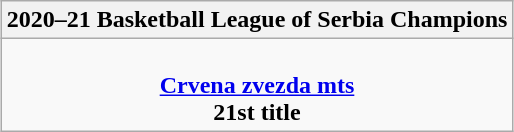<table class=wikitable style="text-align:center; margin:auto">
<tr>
<th>2020–21 Basketball League of Serbia Champions</th>
</tr>
<tr>
<td><br><strong><a href='#'>Crvena zvezda mts</a></strong><br><strong>21st title</strong></td>
</tr>
</table>
